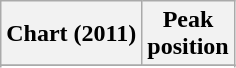<table class="wikitable sortable">
<tr>
<th>Chart (2011)</th>
<th>Peak<br>position</th>
</tr>
<tr>
</tr>
<tr>
</tr>
<tr>
</tr>
<tr>
</tr>
<tr>
</tr>
</table>
